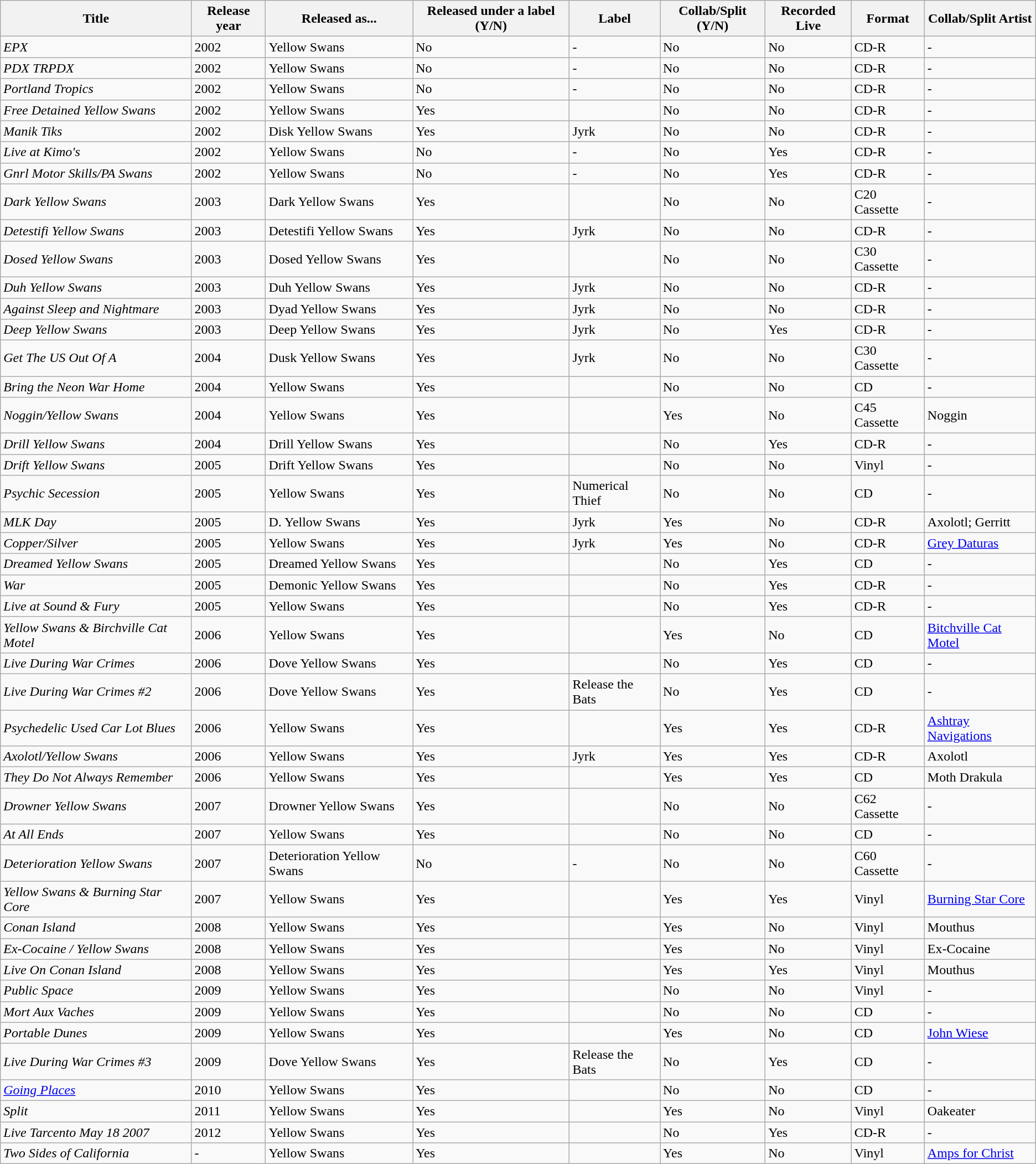<table class="wikitable sortable">
<tr>
<th>Title</th>
<th>Release year</th>
<th>Released as...</th>
<th>Released under a label (Y/N)</th>
<th>Label</th>
<th>Collab/Split (Y/N)</th>
<th>Recorded Live</th>
<th>Format</th>
<th>Collab/Split Artist</th>
</tr>
<tr>
<td><em>EPX</em></td>
<td>2002</td>
<td>Yellow Swans</td>
<td>No</td>
<td>-</td>
<td>No</td>
<td>No</td>
<td>CD-R</td>
<td>-</td>
</tr>
<tr>
<td><em>PDX TRPDX</em></td>
<td>2002</td>
<td>Yellow Swans</td>
<td>No</td>
<td>-</td>
<td>No</td>
<td>No</td>
<td>CD-R</td>
<td>-</td>
</tr>
<tr>
<td><em>Portland Tropics</em></td>
<td>2002</td>
<td>Yellow Swans</td>
<td>No</td>
<td>-</td>
<td>No</td>
<td>No</td>
<td>CD-R</td>
<td>-</td>
</tr>
<tr>
<td><em>Free Detained Yellow Swans</em></td>
<td>2002</td>
<td>Yellow Swans</td>
<td>Yes</td>
<td></td>
<td>No</td>
<td>No</td>
<td>CD-R</td>
<td>-</td>
</tr>
<tr>
<td><em>Manik Tiks</em></td>
<td>2002</td>
<td>Disk Yellow Swans</td>
<td>Yes</td>
<td>Jyrk</td>
<td>No</td>
<td>No</td>
<td>CD-R</td>
<td>-</td>
</tr>
<tr>
<td><em>Live at Kimo's</em></td>
<td>2002</td>
<td>Yellow Swans</td>
<td>No</td>
<td>-</td>
<td>No</td>
<td>Yes</td>
<td>CD-R</td>
<td>-</td>
</tr>
<tr>
<td><em>Gnrl Motor Skills/PA Swans</em></td>
<td>2002</td>
<td>Yellow Swans</td>
<td>No</td>
<td>-</td>
<td>No</td>
<td>Yes</td>
<td>CD-R</td>
<td>-</td>
</tr>
<tr>
<td><em>Dark Yellow Swans</em></td>
<td>2003</td>
<td>Dark Yellow Swans</td>
<td>Yes</td>
<td></td>
<td>No</td>
<td>No</td>
<td>C20 Cassette</td>
<td>-</td>
</tr>
<tr>
<td><em>Detestifi Yellow Swans</em></td>
<td>2003</td>
<td>Detestifi Yellow Swans</td>
<td>Yes</td>
<td>Jyrk</td>
<td>No</td>
<td>No</td>
<td>CD-R</td>
<td>-</td>
</tr>
<tr>
<td><em>Dosed Yellow Swans</em></td>
<td>2003</td>
<td>Dosed Yellow Swans</td>
<td>Yes</td>
<td></td>
<td>No</td>
<td>No</td>
<td>C30 Cassette</td>
<td>-</td>
</tr>
<tr>
<td><em>Duh Yellow Swans</em></td>
<td>2003</td>
<td>Duh Yellow Swans</td>
<td>Yes</td>
<td>Jyrk</td>
<td>No</td>
<td>No</td>
<td>CD-R</td>
<td>-</td>
</tr>
<tr>
<td><em>Against Sleep and Nightmare</em></td>
<td>2003</td>
<td>Dyad Yellow Swans</td>
<td>Yes</td>
<td>Jyrk</td>
<td>No</td>
<td>No</td>
<td>CD-R</td>
<td>-</td>
</tr>
<tr>
<td><em>Deep Yellow Swans</em></td>
<td>2003</td>
<td>Deep Yellow Swans</td>
<td>Yes</td>
<td>Jyrk</td>
<td>No</td>
<td>Yes</td>
<td>CD-R</td>
<td>-</td>
</tr>
<tr>
<td><em>Get The US Out Of A</em></td>
<td>2004</td>
<td>Dusk Yellow Swans</td>
<td>Yes</td>
<td>Jyrk</td>
<td>No</td>
<td>No</td>
<td>C30 Cassette</td>
<td>-</td>
</tr>
<tr>
<td><em>Bring the Neon War Home</em></td>
<td>2004</td>
<td>Yellow Swans</td>
<td>Yes</td>
<td></td>
<td>No</td>
<td>No</td>
<td>CD</td>
<td>-</td>
</tr>
<tr>
<td><em>Noggin/Yellow Swans</em></td>
<td>2004</td>
<td>Yellow Swans</td>
<td>Yes</td>
<td></td>
<td>Yes</td>
<td>No</td>
<td>C45 Cassette</td>
<td>Noggin</td>
</tr>
<tr>
<td><em>Drill Yellow Swans</em></td>
<td>2004</td>
<td>Drill Yellow Swans</td>
<td>Yes</td>
<td></td>
<td>No</td>
<td>Yes</td>
<td>CD-R</td>
<td>-</td>
</tr>
<tr>
<td><em>Drift Yellow Swans</em></td>
<td>2005</td>
<td>Drift Yellow Swans</td>
<td>Yes</td>
<td></td>
<td>No</td>
<td>No</td>
<td>Vinyl</td>
<td>-</td>
</tr>
<tr>
<td><em>Psychic Secession</em></td>
<td>2005</td>
<td>Yellow Swans</td>
<td>Yes</td>
<td>Numerical Thief</td>
<td>No</td>
<td>No</td>
<td>CD</td>
<td>-</td>
</tr>
<tr>
<td><em>MLK Day</em></td>
<td>2005</td>
<td>D. Yellow Swans</td>
<td>Yes</td>
<td>Jyrk</td>
<td>Yes</td>
<td>No</td>
<td>CD-R</td>
<td>Axolotl; Gerritt</td>
</tr>
<tr>
<td><em>Copper/Silver</em></td>
<td>2005</td>
<td>Yellow Swans</td>
<td>Yes</td>
<td>Jyrk</td>
<td>Yes</td>
<td>No</td>
<td>CD-R</td>
<td><a href='#'>Grey Daturas</a></td>
</tr>
<tr>
<td><em>Dreamed Yellow Swans</em></td>
<td>2005</td>
<td>Dreamed Yellow Swans</td>
<td>Yes</td>
<td></td>
<td>No</td>
<td>Yes</td>
<td>CD</td>
<td>-</td>
</tr>
<tr>
<td><em>War</em></td>
<td>2005</td>
<td>Demonic Yellow Swans</td>
<td>Yes</td>
<td></td>
<td>No</td>
<td>Yes</td>
<td>CD-R</td>
<td>-</td>
</tr>
<tr>
<td><em>Live at Sound & Fury</em></td>
<td>2005</td>
<td>Yellow Swans</td>
<td>Yes</td>
<td></td>
<td>No</td>
<td>Yes</td>
<td>CD-R</td>
<td>-</td>
</tr>
<tr>
<td><em>Yellow Swans & Birchville Cat Motel</em></td>
<td>2006</td>
<td>Yellow Swans</td>
<td>Yes</td>
<td></td>
<td>Yes</td>
<td>No</td>
<td>CD</td>
<td><a href='#'>Bitchville Cat Motel</a></td>
</tr>
<tr>
<td><em>Live During War Crimes</em></td>
<td>2006</td>
<td>Dove Yellow Swans</td>
<td>Yes</td>
<td></td>
<td>No</td>
<td>Yes</td>
<td>CD</td>
<td>-</td>
</tr>
<tr>
<td><em>Live During War Crimes #2</em></td>
<td>2006</td>
<td>Dove Yellow Swans</td>
<td>Yes</td>
<td>Release the Bats</td>
<td>No</td>
<td>Yes</td>
<td>CD</td>
<td>-</td>
</tr>
<tr>
<td><em>Psychedelic Used Car Lot Blues</em></td>
<td>2006</td>
<td>Yellow Swans</td>
<td>Yes</td>
<td></td>
<td>Yes</td>
<td>Yes</td>
<td>CD-R</td>
<td><a href='#'>Ashtray Navigations</a></td>
</tr>
<tr>
<td><em>Axolotl/Yellow Swans</em></td>
<td>2006</td>
<td>Yellow Swans</td>
<td>Yes</td>
<td>Jyrk</td>
<td>Yes</td>
<td>Yes</td>
<td>CD-R</td>
<td>Axolotl</td>
</tr>
<tr>
<td><em>They Do Not Always Remember</em></td>
<td>2006</td>
<td>Yellow Swans</td>
<td>Yes</td>
<td></td>
<td>Yes</td>
<td>Yes</td>
<td>CD</td>
<td>Moth Drakula</td>
</tr>
<tr>
<td><em>Drowner Yellow Swans</em></td>
<td>2007</td>
<td>Drowner Yellow Swans</td>
<td>Yes</td>
<td></td>
<td>No</td>
<td>No</td>
<td>C62 Cassette</td>
<td>-</td>
</tr>
<tr>
<td><em>At All Ends</em></td>
<td>2007</td>
<td>Yellow Swans</td>
<td>Yes</td>
<td></td>
<td>No</td>
<td>No</td>
<td>CD</td>
<td>-</td>
</tr>
<tr>
<td><em>Deterioration Yellow Swans</em></td>
<td>2007</td>
<td>Deterioration Yellow Swans</td>
<td>No</td>
<td>-</td>
<td>No</td>
<td>No</td>
<td>C60 Cassette</td>
<td>-</td>
</tr>
<tr>
<td><em>Yellow Swans & Burning Star Core</em></td>
<td>2007</td>
<td>Yellow Swans</td>
<td>Yes</td>
<td></td>
<td>Yes</td>
<td>Yes</td>
<td>Vinyl</td>
<td><a href='#'>Burning Star Core</a></td>
</tr>
<tr>
<td><em>Conan Island</em></td>
<td>2008</td>
<td>Yellow Swans</td>
<td>Yes</td>
<td></td>
<td>Yes</td>
<td>No</td>
<td>Vinyl</td>
<td>Mouthus</td>
</tr>
<tr>
<td><em>Ex-Cocaine / Yellow Swans</em></td>
<td>2008</td>
<td>Yellow Swans</td>
<td>Yes</td>
<td></td>
<td>Yes</td>
<td>No</td>
<td>Vinyl</td>
<td>Ex-Cocaine</td>
</tr>
<tr>
<td><em>Live On Conan Island</em></td>
<td>2008</td>
<td>Yellow Swans</td>
<td>Yes</td>
<td></td>
<td>Yes</td>
<td>Yes</td>
<td>Vinyl</td>
<td>Mouthus</td>
</tr>
<tr>
<td><em>Public Space</em></td>
<td>2009</td>
<td>Yellow Swans</td>
<td>Yes</td>
<td></td>
<td>No</td>
<td>No</td>
<td>Vinyl</td>
<td>-</td>
</tr>
<tr>
<td><em>Mort Aux Vaches</em></td>
<td>2009</td>
<td>Yellow Swans</td>
<td>Yes</td>
<td></td>
<td>No</td>
<td>No</td>
<td>CD</td>
<td>-</td>
</tr>
<tr>
<td><em>Portable Dunes</em></td>
<td>2009</td>
<td>Yellow Swans</td>
<td>Yes</td>
<td></td>
<td>Yes</td>
<td>No</td>
<td>CD</td>
<td><a href='#'>John Wiese</a></td>
</tr>
<tr>
<td><em>Live During War Crimes #3</em></td>
<td>2009</td>
<td>Dove Yellow Swans</td>
<td>Yes</td>
<td>Release the Bats</td>
<td>No</td>
<td>Yes</td>
<td>CD</td>
<td>-</td>
</tr>
<tr>
<td><em><a href='#'>Going Places</a></em></td>
<td>2010</td>
<td>Yellow Swans</td>
<td>Yes</td>
<td></td>
<td>No</td>
<td>No</td>
<td>CD</td>
<td>-</td>
</tr>
<tr>
<td><em>Split</em></td>
<td>2011</td>
<td>Yellow Swans</td>
<td>Yes</td>
<td></td>
<td>Yes</td>
<td>No</td>
<td>Vinyl</td>
<td>Oakeater</td>
</tr>
<tr>
<td><em>Live Tarcento May 18 2007</em></td>
<td>2012</td>
<td>Yellow Swans</td>
<td>Yes</td>
<td></td>
<td>No</td>
<td>Yes</td>
<td>CD-R</td>
<td>-</td>
</tr>
<tr>
<td><em>Two Sides of California</em></td>
<td>-</td>
<td>Yellow Swans</td>
<td>Yes</td>
<td></td>
<td>Yes</td>
<td>No</td>
<td>Vinyl</td>
<td><a href='#'>Amps for Christ</a></td>
</tr>
</table>
